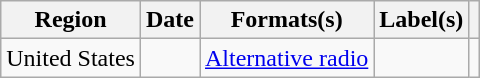<table class="wikitable plainrowheaders" style="text-align:left">
<tr>
<th scope="col">Region</th>
<th scope="col">Date</th>
<th scope="col">Formats(s)</th>
<th scope="col">Label(s)</th>
<th scope="col"></th>
</tr>
<tr>
<td>United States</td>
<td></td>
<td><a href='#'>Alternative radio</a></td>
<td></td>
<td align="center"></td>
</tr>
</table>
